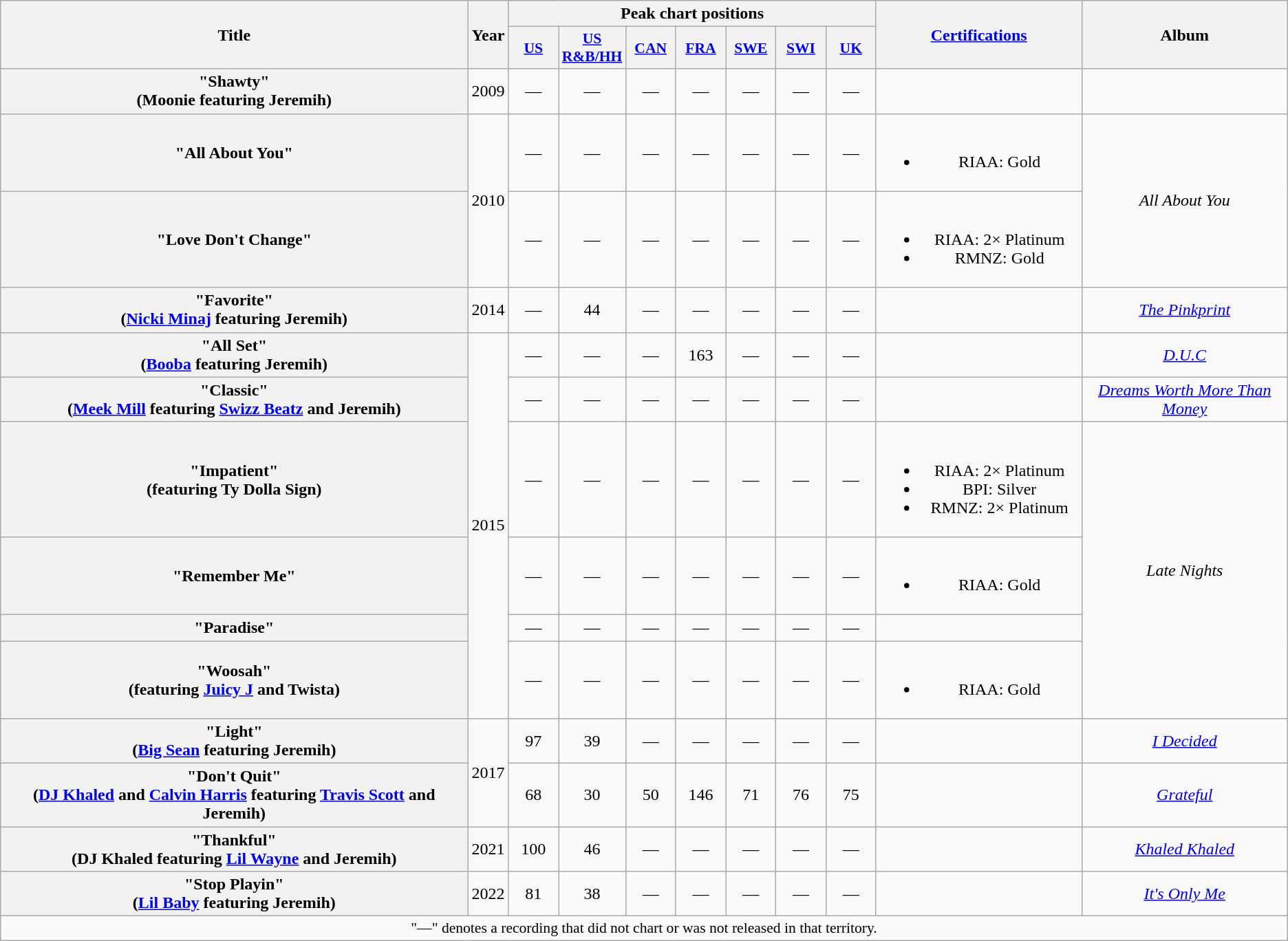<table class="wikitable plainrowheaders" style="text-align:center;">
<tr>
<th scope="col" rowspan="2">Title</th>
<th scope="col" rowspan="2">Year</th>
<th scope="col" colspan="7">Peak chart positions</th>
<th scope="col" rowspan="2" style="width:12em;"><a href='#'>Certifications</a></th>
<th scope="col" rowspan="2" style="width:12em;">Album</th>
</tr>
<tr>
<th scope="col" style="width:2.9em;font-size:90%;"><a href='#'>US</a><br></th>
<th scope="col" style="width:2.9em;font-size:90%;"><a href='#'>US R&B/HH</a><br></th>
<th scope="col" style="width:2.9em;font-size:90%;"><a href='#'>CAN</a><br></th>
<th scope="col" style="width:2.9em;font-size:90%;"><a href='#'>FRA</a><br></th>
<th scope="col" style="width:2.9em;font-size:90%;"><a href='#'>SWE</a><br></th>
<th scope="col" style="width:2.9em;font-size:90%;"><a href='#'>SWI</a><br></th>
<th scope="col" style="width:2.9em;font-size:90%;"><a href='#'>UK</a><br></th>
</tr>
<tr>
<th scope="row">"Shawty"<br><span>(Moonie featuring Jeremih)</span></th>
<td>2009</td>
<td>—</td>
<td>—</td>
<td>—</td>
<td>—</td>
<td>—</td>
<td>—</td>
<td>—</td>
<td></td>
<td></td>
</tr>
<tr>
<th scope="row">"All About You"</th>
<td rowspan="2">2010</td>
<td>—</td>
<td>—</td>
<td>—</td>
<td>—</td>
<td>—</td>
<td>—</td>
<td>—</td>
<td><br><ul><li>RIAA: Gold</li></ul></td>
<td rowspan="2"><em>All About You</em></td>
</tr>
<tr>
<th scope="row">"Love Don't Change"</th>
<td>—</td>
<td>—</td>
<td>—</td>
<td>—</td>
<td>—</td>
<td>—</td>
<td>—</td>
<td><br><ul><li>RIAA: 2× Platinum</li><li>RMNZ: Gold</li></ul></td>
</tr>
<tr>
<th scope="row">"Favorite"<br><span>(<a href='#'>Nicki Minaj</a> featuring Jeremih)</span></th>
<td>2014</td>
<td>—</td>
<td>44</td>
<td>—</td>
<td>—</td>
<td>—</td>
<td>—</td>
<td>—</td>
<td></td>
<td><em><a href='#'>The Pinkprint</a></em></td>
</tr>
<tr>
<th scope="row">"All Set"<br><span>(<a href='#'>Booba</a> featuring Jeremih)</span></th>
<td rowspan="6">2015</td>
<td>—</td>
<td>—</td>
<td>—</td>
<td>163</td>
<td>—</td>
<td>—</td>
<td>—</td>
<td></td>
<td><em><a href='#'>D.U.C</a></em></td>
</tr>
<tr>
<th scope="row">"Classic"<br><span>(<a href='#'>Meek Mill</a> featuring <a href='#'>Swizz Beatz</a> and Jeremih)</span></th>
<td>—</td>
<td>—</td>
<td>—</td>
<td>—</td>
<td>—</td>
<td>—</td>
<td>—</td>
<td></td>
<td><em><a href='#'>Dreams Worth More Than Money</a></em></td>
</tr>
<tr>
<th scope="row">"Impatient"<br><span>(featuring Ty Dolla Sign)</span></th>
<td>—</td>
<td>—</td>
<td>—</td>
<td>—</td>
<td>—</td>
<td>—</td>
<td>—</td>
<td><br><ul><li>RIAA: 2× Platinum</li><li>BPI: Silver</li><li>RMNZ: 2× Platinum</li></ul></td>
<td rowspan="4"><em>Late Nights</em></td>
</tr>
<tr>
<th scope="row">"Remember Me"</th>
<td>—</td>
<td>—</td>
<td>—</td>
<td>—</td>
<td>—</td>
<td>—</td>
<td>—</td>
<td><br><ul><li>RIAA: Gold</li></ul></td>
</tr>
<tr>
<th scope="row">"Paradise"</th>
<td>—</td>
<td>—</td>
<td>—</td>
<td>—</td>
<td>—</td>
<td>—</td>
<td>—</td>
<td></td>
</tr>
<tr>
<th scope="row">"Woosah"<br><span> (featuring <a href='#'>Juicy J</a> and Twista)</span></th>
<td>—</td>
<td>—</td>
<td>—</td>
<td>—</td>
<td>—</td>
<td>—</td>
<td>—</td>
<td><br><ul><li>RIAA: Gold</li></ul></td>
</tr>
<tr>
<th scope="row">"Light"<br><span>(<a href='#'>Big Sean</a> featuring Jeremih)</span></th>
<td rowspan="2">2017</td>
<td>97</td>
<td>39</td>
<td>—</td>
<td>—</td>
<td>—</td>
<td>—</td>
<td>—</td>
<td></td>
<td><em><a href='#'>I Decided</a></em></td>
</tr>
<tr>
<th scope="row">"Don't Quit"<br><span>(<a href='#'>DJ Khaled</a> and <a href='#'>Calvin Harris</a> featuring <a href='#'>Travis Scott</a> and Jeremih)</span></th>
<td>68</td>
<td>30</td>
<td>50</td>
<td>146</td>
<td>71</td>
<td>76</td>
<td>75</td>
<td></td>
<td><em><a href='#'>Grateful</a></em></td>
</tr>
<tr>
<th scope="row">"Thankful"<br><span>(DJ Khaled featuring <a href='#'>Lil Wayne</a> and Jeremih)</span></th>
<td>2021</td>
<td>100</td>
<td>46</td>
<td>—</td>
<td>—</td>
<td>—</td>
<td>—</td>
<td>—</td>
<td></td>
<td><em><a href='#'>Khaled Khaled</a></em></td>
</tr>
<tr>
<th scope="row">"Stop Playin"<br><span>(<a href='#'>Lil Baby</a> featuring Jeremih)</span></th>
<td>2022</td>
<td>81</td>
<td>38</td>
<td>—</td>
<td>—</td>
<td>—</td>
<td>—</td>
<td>—</td>
<td></td>
<td><em><a href='#'>It's Only Me</a></em></td>
</tr>
<tr>
<td colspan="14" style="font-size:90%">"—" denotes a recording that did not chart or was not released in that territory.</td>
</tr>
</table>
